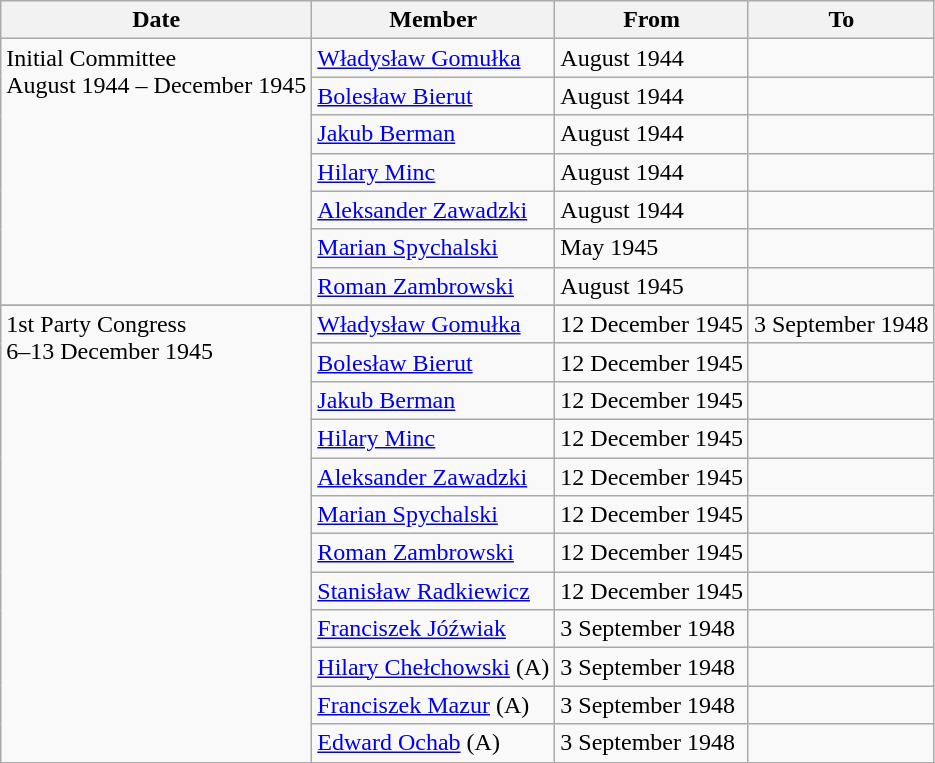<table class="wikitable">
<tr>
<th>Date</th>
<th>Member</th>
<th>From</th>
<th>To</th>
</tr>
<tr>
<td rowspan=7 valign=top>Initial Committee<br>August 1944 – December 1945</td>
<td><a href='#'>Władysław Gomułka</a></td>
<td>August 1944</td>
<td></td>
</tr>
<tr>
<td><a href='#'>Bolesław Bierut</a></td>
<td>August 1944</td>
<td></td>
</tr>
<tr>
<td><a href='#'>Jakub Berman</a></td>
<td>August 1944</td>
<td></td>
</tr>
<tr>
<td><a href='#'>Hilary Minc</a></td>
<td>August 1944</td>
<td></td>
</tr>
<tr>
<td><a href='#'>Aleksander Zawadzki</a></td>
<td>August 1944</td>
<td></td>
</tr>
<tr>
<td><a href='#'>Marian Spychalski</a></td>
<td>May 1945</td>
<td></td>
</tr>
<tr>
<td><a href='#'>Roman Zambrowski</a></td>
<td>August 1945</td>
<td></td>
</tr>
<tr>
</tr>
<tr>
<td rowspan=12 valign=top>1st Party Congress<br>6–13 December 1945</td>
<td><a href='#'>Władysław Gomułka</a></td>
<td>12 December 1945</td>
<td>3 September 1948</td>
</tr>
<tr>
<td><a href='#'>Bolesław Bierut</a></td>
<td>12 December 1945</td>
<td></td>
</tr>
<tr>
<td><a href='#'>Jakub Berman</a></td>
<td>12 December 1945</td>
<td></td>
</tr>
<tr>
<td><a href='#'>Hilary Minc</a></td>
<td>12 December 1945</td>
<td></td>
</tr>
<tr>
<td><a href='#'>Aleksander Zawadzki</a></td>
<td>12 December 1945</td>
<td></td>
</tr>
<tr>
<td><a href='#'>Marian Spychalski</a></td>
<td>12 December 1945</td>
<td></td>
</tr>
<tr>
<td><a href='#'>Roman Zambrowski</a></td>
<td>12 December 1945</td>
<td></td>
</tr>
<tr>
<td><a href='#'>Stanisław Radkiewicz</a></td>
<td>12 December 1945</td>
<td></td>
</tr>
<tr>
<td><a href='#'>Franciszek Jóźwiak</a></td>
<td>3 September 1948</td>
<td></td>
</tr>
<tr>
<td><a href='#'>Hilary Chełchowski</a> (A)</td>
<td>3 September 1948</td>
<td></td>
</tr>
<tr>
<td><a href='#'>Franciszek Mazur</a> (A)</td>
<td>3 September 1948</td>
<td></td>
</tr>
<tr>
<td><a href='#'>Edward Ochab</a> (A)</td>
<td>3 September 1948</td>
<td></td>
</tr>
</table>
